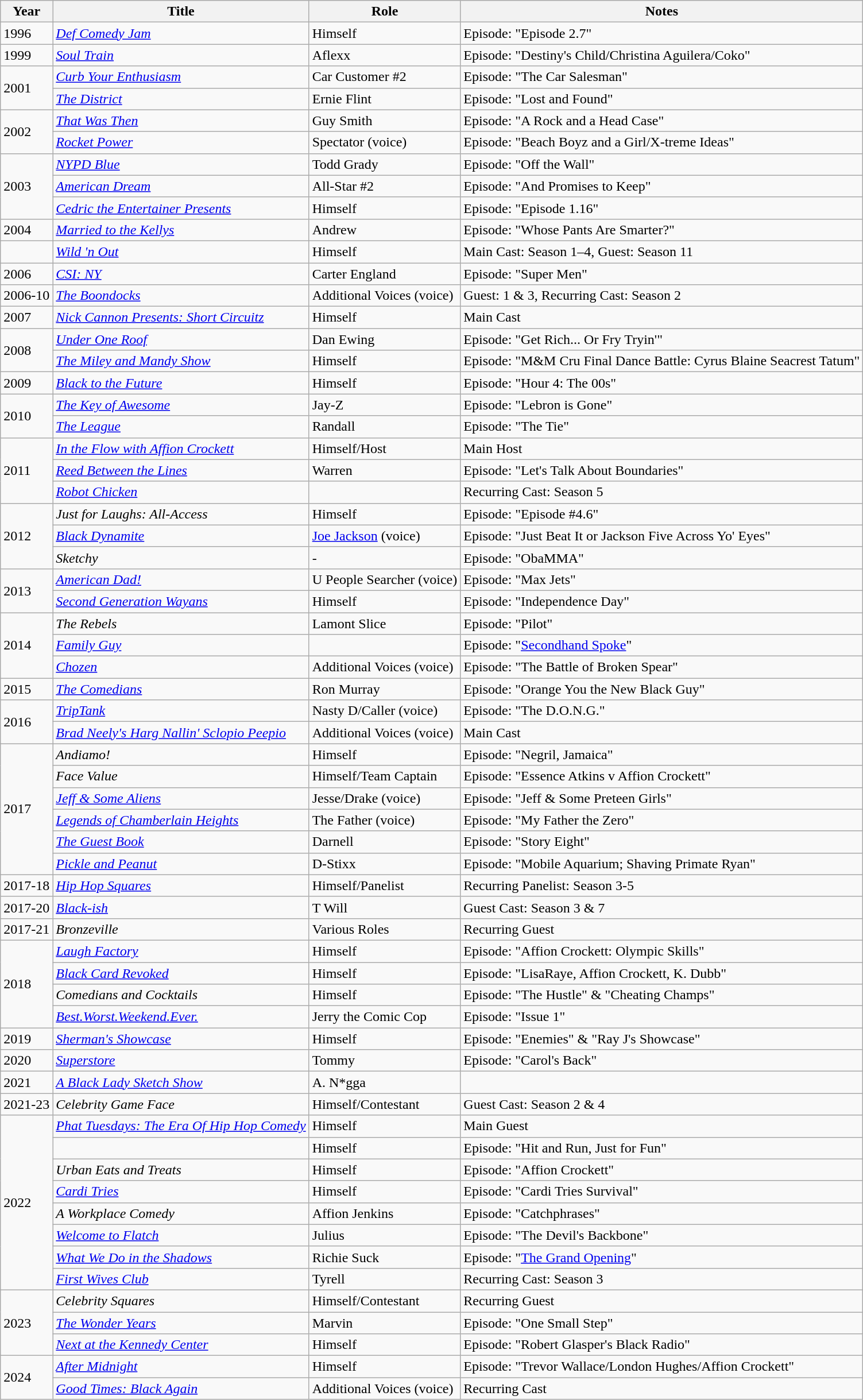<table class="wikitable plainrowheaders sortable" style="margin-right: 0;">
<tr>
<th>Year</th>
<th>Title</th>
<th>Role</th>
<th>Notes</th>
</tr>
<tr>
<td>1996</td>
<td><em><a href='#'>Def Comedy Jam</a></em></td>
<td>Himself</td>
<td>Episode: "Episode 2.7"</td>
</tr>
<tr>
<td>1999</td>
<td><em><a href='#'>Soul Train</a></em></td>
<td>Aflexx</td>
<td>Episode: "Destiny's Child/Christina Aguilera/Coko"</td>
</tr>
<tr>
<td rowspan=2>2001</td>
<td><em><a href='#'>Curb Your Enthusiasm</a></em></td>
<td>Car Customer #2</td>
<td>Episode: "The Car Salesman"</td>
</tr>
<tr>
<td><em><a href='#'>The District</a></em></td>
<td>Ernie Flint</td>
<td>Episode: "Lost and Found"</td>
</tr>
<tr>
<td rowspan=2>2002</td>
<td><em><a href='#'>That Was Then</a></em></td>
<td>Guy Smith</td>
<td>Episode: "A Rock and a Head Case"</td>
</tr>
<tr>
<td><em><a href='#'>Rocket Power</a></em></td>
<td>Spectator (voice)</td>
<td>Episode: "Beach Boyz and a Girl/X-treme Ideas"</td>
</tr>
<tr>
<td rowspan=3>2003</td>
<td><em><a href='#'>NYPD Blue</a></em></td>
<td>Todd Grady</td>
<td>Episode: "Off the Wall"</td>
</tr>
<tr>
<td><em><a href='#'>American Dream</a></em></td>
<td>All-Star #2</td>
<td>Episode: "And Promises to Keep"</td>
</tr>
<tr>
<td><em><a href='#'>Cedric the Entertainer Presents</a></em></td>
<td>Himself</td>
<td>Episode: "Episode 1.16"</td>
</tr>
<tr>
<td>2004</td>
<td><em><a href='#'>Married to the Kellys</a></em></td>
<td>Andrew</td>
<td>Episode: "Whose Pants Are Smarter?"</td>
</tr>
<tr>
<td></td>
<td><em><a href='#'>Wild 'n Out</a></em></td>
<td>Himself</td>
<td>Main Cast: Season 1–4, Guest: Season 11</td>
</tr>
<tr>
<td>2006</td>
<td><em><a href='#'>CSI: NY</a></em></td>
<td>Carter England</td>
<td>Episode: "Super Men"</td>
</tr>
<tr>
<td>2006-10</td>
<td><em><a href='#'>The Boondocks</a></em></td>
<td>Additional Voices (voice)</td>
<td>Guest: 1 & 3, Recurring Cast: Season 2</td>
</tr>
<tr>
<td>2007</td>
<td><em><a href='#'>Nick Cannon Presents: Short Circuitz</a></em></td>
<td>Himself</td>
<td>Main Cast</td>
</tr>
<tr>
<td rowspan=2>2008</td>
<td><em><a href='#'>Under One Roof</a></em></td>
<td>Dan Ewing</td>
<td>Episode: "Get Rich... Or Fry Tryin'"</td>
</tr>
<tr>
<td><em><a href='#'>The Miley and Mandy Show</a></em></td>
<td>Himself</td>
<td>Episode: "M&M Cru Final Dance Battle: Cyrus Blaine Seacrest Tatum"</td>
</tr>
<tr>
<td>2009</td>
<td><em><a href='#'>Black to the Future</a></em></td>
<td>Himself</td>
<td>Episode: "Hour 4: The 00s"</td>
</tr>
<tr>
<td rowspan=2>2010</td>
<td><em><a href='#'>The Key of Awesome</a></em></td>
<td>Jay-Z</td>
<td>Episode: "Lebron is Gone"</td>
</tr>
<tr>
<td><em><a href='#'>The League</a></em></td>
<td>Randall</td>
<td>Episode: "The Tie"</td>
</tr>
<tr>
<td rowspan=3>2011</td>
<td><em><a href='#'>In the Flow with Affion Crockett</a></em></td>
<td>Himself/Host</td>
<td>Main Host</td>
</tr>
<tr>
<td><em><a href='#'>Reed Between the Lines</a></em></td>
<td>Warren</td>
<td>Episode: "Let's Talk About Boundaries"</td>
</tr>
<tr>
<td><em><a href='#'>Robot Chicken</a></em></td>
<td></td>
<td>Recurring Cast: Season 5</td>
</tr>
<tr>
<td rowspan=3>2012</td>
<td><em>Just for Laughs: All-Access</em></td>
<td>Himself</td>
<td>Episode: "Episode #4.6"</td>
</tr>
<tr>
<td><em><a href='#'>Black Dynamite</a></em></td>
<td><a href='#'>Joe Jackson</a> (voice)</td>
<td>Episode: "Just Beat It or Jackson Five Across Yo' Eyes"</td>
</tr>
<tr>
<td><em>Sketchy</em></td>
<td>-</td>
<td>Episode: "ObaMMA"</td>
</tr>
<tr>
<td rowspan=2>2013</td>
<td><em><a href='#'>American Dad!</a></em></td>
<td>U People Searcher (voice)</td>
<td>Episode: "Max Jets"</td>
</tr>
<tr>
<td><em><a href='#'>Second Generation Wayans</a></em></td>
<td>Himself</td>
<td>Episode: "Independence Day"</td>
</tr>
<tr>
<td rowspan=3>2014</td>
<td><em>The Rebels</em></td>
<td>Lamont Slice</td>
<td>Episode: "Pilot"</td>
</tr>
<tr>
<td><em><a href='#'>Family Guy</a></em></td>
<td></td>
<td>Episode: "<a href='#'>Secondhand Spoke</a>"</td>
</tr>
<tr>
<td><em><a href='#'>Chozen</a></em></td>
<td>Additional Voices (voice)</td>
<td>Episode: "The Battle of Broken Spear"</td>
</tr>
<tr>
<td>2015</td>
<td><em><a href='#'>The Comedians</a></em></td>
<td>Ron Murray</td>
<td>Episode: "Orange You the New Black Guy"</td>
</tr>
<tr>
<td rowspan=2>2016</td>
<td><em><a href='#'>TripTank</a></em></td>
<td>Nasty D/Caller (voice)</td>
<td>Episode: "The D.O.N.G."</td>
</tr>
<tr>
<td><em><a href='#'>Brad Neely's Harg Nallin' Sclopio Peepio</a></em></td>
<td>Additional Voices (voice)</td>
<td>Main Cast</td>
</tr>
<tr>
<td rowspan=6>2017</td>
<td><em>Andiamo!</em></td>
<td>Himself</td>
<td>Episode: "Negril, Jamaica"</td>
</tr>
<tr>
<td><em>Face Value</em></td>
<td>Himself/Team Captain</td>
<td>Episode: "Essence Atkins v Affion Crockett"</td>
</tr>
<tr>
<td><em><a href='#'>Jeff & Some Aliens</a></em></td>
<td>Jesse/Drake (voice)</td>
<td>Episode: "Jeff & Some Preteen Girls"</td>
</tr>
<tr>
<td><em><a href='#'>Legends of Chamberlain Heights</a></em></td>
<td>The Father (voice)</td>
<td>Episode: "My Father the Zero"</td>
</tr>
<tr>
<td><em><a href='#'>The Guest Book</a></em></td>
<td>Darnell</td>
<td>Episode: "Story Eight"</td>
</tr>
<tr>
<td><em><a href='#'>Pickle and Peanut</a></em></td>
<td>D-Stixx</td>
<td>Episode: "Mobile Aquarium; Shaving Primate Ryan"</td>
</tr>
<tr>
<td>2017-18</td>
<td><em><a href='#'>Hip Hop Squares</a></em></td>
<td>Himself/Panelist</td>
<td>Recurring Panelist: Season 3-5</td>
</tr>
<tr>
<td>2017-20</td>
<td><em><a href='#'>Black-ish</a></em></td>
<td>T Will</td>
<td>Guest Cast: Season 3 & 7</td>
</tr>
<tr>
<td>2017-21</td>
<td><em>Bronzeville</em></td>
<td>Various Roles</td>
<td>Recurring Guest</td>
</tr>
<tr>
<td rowspan=4>2018</td>
<td><em><a href='#'>Laugh Factory</a></em></td>
<td>Himself</td>
<td>Episode: "Affion Crockett: Olympic Skills"</td>
</tr>
<tr>
<td><em><a href='#'>Black Card Revoked</a></em></td>
<td>Himself</td>
<td>Episode: "LisaRaye, Affion Crockett, K. Dubb"</td>
</tr>
<tr>
<td><em>Comedians and Cocktails</em></td>
<td>Himself</td>
<td>Episode: "The Hustle" & "Cheating Champs"</td>
</tr>
<tr>
<td><em><a href='#'>Best.Worst.Weekend.Ever.</a></em></td>
<td>Jerry the Comic Cop</td>
<td>Episode: "Issue 1"</td>
</tr>
<tr>
<td>2019</td>
<td><em><a href='#'>Sherman's Showcase</a></em></td>
<td>Himself</td>
<td>Episode: "Enemies" & "Ray J's Showcase"</td>
</tr>
<tr>
<td>2020</td>
<td><em><a href='#'>Superstore</a></em></td>
<td>Tommy</td>
<td>Episode: "Carol's Back"</td>
</tr>
<tr>
<td>2021</td>
<td><em><a href='#'>A Black Lady Sketch Show</a></em></td>
<td>A. N*gga</td>
<td></td>
</tr>
<tr>
<td>2021-23</td>
<td><em>Celebrity Game Face</em></td>
<td>Himself/Contestant</td>
<td>Guest Cast: Season 2 & 4</td>
</tr>
<tr>
<td rowspan=8>2022</td>
<td><em><a href='#'>Phat Tuesdays: The Era Of Hip Hop Comedy</a></em></td>
<td>Himself</td>
<td>Main Guest</td>
</tr>
<tr>
<td></td>
<td>Himself</td>
<td>Episode: "Hit and Run, Just for Fun"</td>
</tr>
<tr>
<td><em>Urban Eats and Treats</em></td>
<td>Himself</td>
<td>Episode: "Affion Crockett"</td>
</tr>
<tr>
<td><em><a href='#'>Cardi Tries</a></em></td>
<td>Himself</td>
<td>Episode: "Cardi Tries Survival"</td>
</tr>
<tr>
<td><em>A Workplace Comedy</em></td>
<td>Affion Jenkins</td>
<td>Episode: "Catchphrases"</td>
</tr>
<tr>
<td><em><a href='#'>Welcome to Flatch</a></em></td>
<td>Julius</td>
<td>Episode: "The Devil's Backbone"</td>
</tr>
<tr>
<td><em><a href='#'>What We Do in the Shadows</a></em></td>
<td>Richie Suck</td>
<td>Episode: "<a href='#'>The Grand Opening</a>"</td>
</tr>
<tr>
<td><em><a href='#'>First Wives Club</a></em></td>
<td>Tyrell</td>
<td>Recurring Cast: Season 3</td>
</tr>
<tr>
<td rowspan=3>2023</td>
<td><em>Celebrity Squares</em></td>
<td>Himself/Contestant</td>
<td>Recurring Guest</td>
</tr>
<tr>
<td><em><a href='#'>The Wonder Years</a></em></td>
<td>Marvin</td>
<td>Episode: "One Small Step"</td>
</tr>
<tr>
<td><em><a href='#'>Next at the Kennedy Center</a></em></td>
<td>Himself</td>
<td>Episode: "Robert Glasper's Black Radio"</td>
</tr>
<tr>
<td rowspan=2>2024</td>
<td><em><a href='#'>After Midnight</a></em></td>
<td>Himself</td>
<td>Episode: "Trevor Wallace/London Hughes/Affion Crockett"</td>
</tr>
<tr>
<td><em><a href='#'>Good Times: Black Again</a></em></td>
<td>Additional Voices (voice)</td>
<td>Recurring Cast</td>
</tr>
</table>
